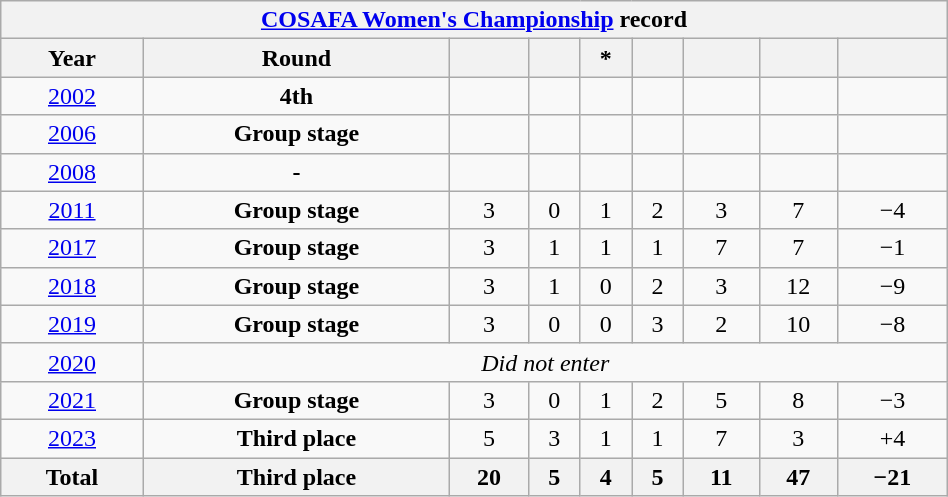<table class="wikitable" style="text-align: center; width:50%;">
<tr>
<th colspan=10><a href='#'>COSAFA Women's Championship</a> record</th>
</tr>
<tr>
<th>Year</th>
<th>Round</th>
<th></th>
<th></th>
<th>*</th>
<th></th>
<th></th>
<th></th>
<th></th>
</tr>
<tr>
<td> <a href='#'>2002</a></td>
<td><strong>4th</strong></td>
<td></td>
<td></td>
<td></td>
<td></td>
<td></td>
<td></td>
<td></td>
</tr>
<tr>
<td> <a href='#'>2006</a></td>
<td><strong>Group stage</strong></td>
<td></td>
<td></td>
<td></td>
<td></td>
<td></td>
<td></td>
<td></td>
</tr>
<tr>
<td> <a href='#'>2008</a></td>
<td><strong>-</strong></td>
<td></td>
<td></td>
<td></td>
<td></td>
<td></td>
<td></td>
<td></td>
</tr>
<tr>
<td> <a href='#'>2011</a></td>
<td><strong>Group stage</strong></td>
<td>3</td>
<td>0</td>
<td>1</td>
<td>2</td>
<td>3</td>
<td>7</td>
<td>−4</td>
</tr>
<tr>
<td> <a href='#'>2017</a></td>
<td><strong>Group stage</strong></td>
<td>3</td>
<td>1</td>
<td>1</td>
<td>1</td>
<td>7</td>
<td>7</td>
<td>−1</td>
</tr>
<tr>
<td> <a href='#'>2018</a></td>
<td><strong>Group stage</strong></td>
<td>3</td>
<td>1</td>
<td>0</td>
<td>2</td>
<td>3</td>
<td>12</td>
<td>−9</td>
</tr>
<tr>
<td> <a href='#'>2019</a></td>
<td><strong>Group stage</strong></td>
<td>3</td>
<td>0</td>
<td>0</td>
<td>3</td>
<td>2</td>
<td>10</td>
<td>−8</td>
</tr>
<tr>
<td> <a href='#'>2020</a></td>
<td colspan =8><em>Did not enter</em></td>
</tr>
<tr>
<td> <a href='#'>2021</a></td>
<td><strong>Group stage</strong></td>
<td>3</td>
<td>0</td>
<td>1</td>
<td>2</td>
<td>5</td>
<td>8</td>
<td>−3</td>
</tr>
<tr>
<td> <a href='#'>2023</a></td>
<td><strong>Third place</strong></td>
<td>5</td>
<td>3</td>
<td>1</td>
<td>1</td>
<td>7</td>
<td>3</td>
<td>+4</td>
</tr>
<tr>
<th>Total</th>
<th>Third place</th>
<th>20</th>
<th>5</th>
<th>4</th>
<th>5</th>
<th>11</th>
<th>47</th>
<th>−21</th>
</tr>
</table>
